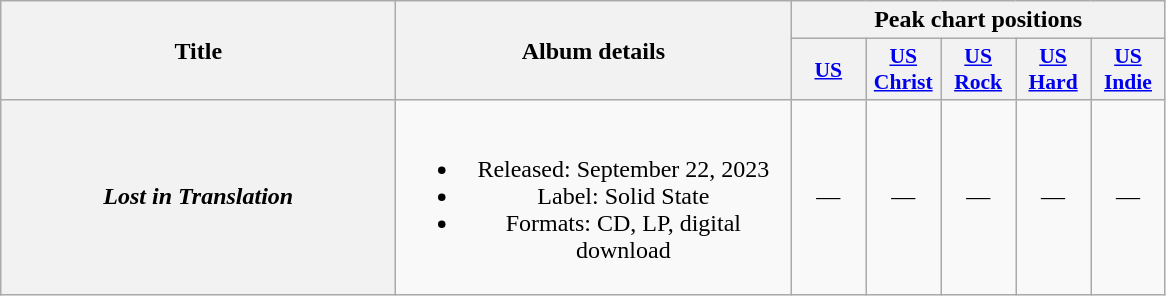<table class="wikitable plainrowheaders" style="text-align:center;">
<tr>
<th scope="col" rowspan="2" style="width:16em;">Title</th>
<th scope="col" rowspan="2" style="width:16em;">Album details</th>
<th scope="col" colspan="5">Peak chart positions</th>
</tr>
<tr>
<th style="width:3em; font-size:90%"><a href='#'>US</a><br></th>
<th style="width:3em; font-size:90%"><a href='#'>US<br>Christ</a><br></th>
<th style="width:3em; font-size:90%"><a href='#'>US<br>Rock</a><br></th>
<th style="width:3em; font-size:90%"><a href='#'>US<br>Hard</a><br></th>
<th style="width:3em; font-size:90%"><a href='#'>US<br>Indie</a><br></th>
</tr>
<tr>
<th scope="row"><em>Lost in Translation</em></th>
<td><br><ul><li>Released: September 22, 2023</li><li>Label: Solid State</li><li>Formats: CD, LP, digital download</li></ul></td>
<td>—</td>
<td>—</td>
<td>—</td>
<td>—</td>
<td>—</td>
</tr>
</table>
